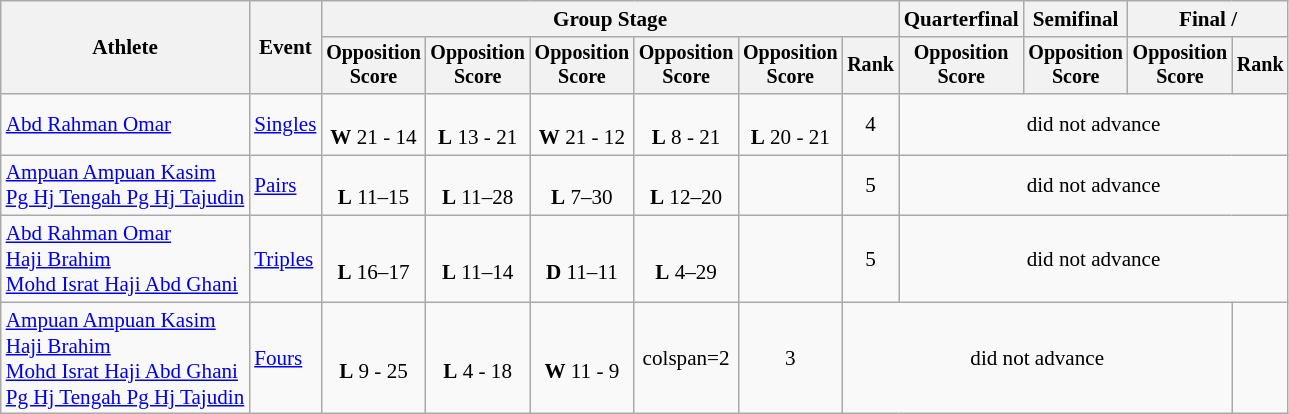<table class="wikitable" style="font-size:88%">
<tr>
<th rowspan=2>Athlete</th>
<th rowspan=2>Event</th>
<th colspan=6>Group Stage</th>
<th>Quarterfinal</th>
<th>Semifinal</th>
<th colspan=2>Final / </th>
</tr>
<tr style="font-size:95%">
<th>Opposition<br>Score</th>
<th>Opposition<br>Score</th>
<th>Opposition<br>Score</th>
<th>Opposition<br>Score</th>
<th>Opposition<br>Score</th>
<th>Rank</th>
<th>Opposition<br>Score</th>
<th>Opposition<br>Score</th>
<th>Opposition<br>Score</th>
<th>Rank</th>
</tr>
<tr align=center>
<td align=left><a href='#'>Abd Rahman Omar</a></td>
<td align=left><a href='#'>Singles</a></td>
<td><br><strong>W</strong> 21 - 14</td>
<td><br><strong>L</strong> 13 - 21</td>
<td><br><strong>W</strong> 21 - 12</td>
<td><br><strong>L</strong> 8 - 21</td>
<td><br><strong>L</strong> 20 - 21</td>
<td>4</td>
<td colspan=4>did not advance</td>
</tr>
<tr align=center>
<td align=left><a href='#'>Ampuan Ampuan Kasim</a><br><a href='#'>Pg Hj Tengah Pg Hj Tajudin</a></td>
<td align=left><a href='#'>Pairs</a></td>
<td><br><strong>L</strong> 11–15</td>
<td><br><strong>L</strong> 11–28</td>
<td><br><strong>L</strong> 7–30</td>
<td><br><strong>L</strong> 12–20</td>
<td></td>
<td>5</td>
<td colspan=4>did not advance</td>
</tr>
<tr align=center>
<td align=left><a href='#'>Abd Rahman Omar</a><br><a href='#'>Haji Brahim</a><br><a href='#'>Mohd Israt Haji Abd Ghani</a></td>
<td align=left><a href='#'>Triples</a></td>
<td><br><strong>L</strong> 16–17</td>
<td><br><strong>L</strong> 11–14</td>
<td><br><strong>D</strong> 11–11</td>
<td><br><strong>L</strong> 4–29</td>
<td></td>
<td>5</td>
<td colspan=4>did not advance</td>
</tr>
<tr align=center>
<td align=left><a href='#'>Ampuan Ampuan Kasim</a><br><a href='#'>Haji Brahim</a><br><a href='#'>Mohd Israt Haji Abd Ghani</a><br><a href='#'>Pg Hj Tengah Pg Hj Tajudin</a></td>
<td align=left><a href='#'>Fours</a></td>
<td><br><strong>L</strong> 9 - 25</td>
<td><br><strong>L</strong> 4 - 18</td>
<td><br><strong>W</strong> 11 - 9</td>
<td>colspan=2 </td>
<td>3</td>
<td colspan=4>did not advance</td>
</tr>
</table>
